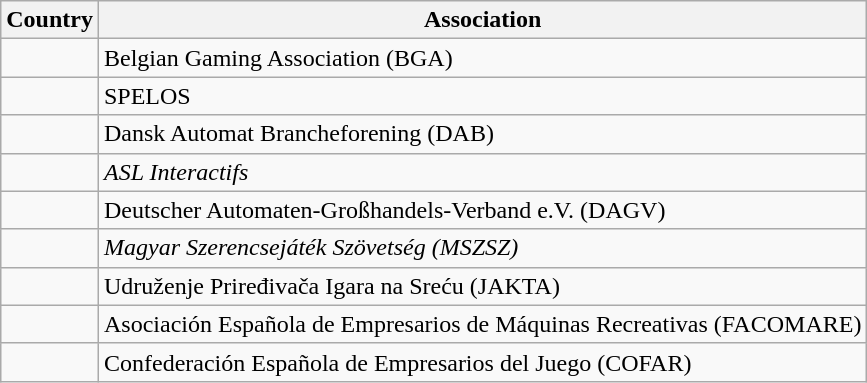<table class="wikitable">
<tr>
<th>Country</th>
<th>Association</th>
</tr>
<tr>
<td></td>
<td>Belgian Gaming Association (BGA)</td>
</tr>
<tr>
<td></td>
<td>SPELOS</td>
</tr>
<tr>
<td></td>
<td>Dansk Automat Brancheforening (DAB)</td>
</tr>
<tr>
<td></td>
<td><em>ASL Interactifs</em></td>
</tr>
<tr>
<td></td>
<td>Deutscher Automaten-Großhandels-Verband e.V. (DAGV)</td>
</tr>
<tr>
<td></td>
<td><em>Magyar Szerencsejáték Szövetség (MSZSZ)</em></td>
</tr>
<tr>
<td></td>
<td>Udruženje Priređivača Igara na Sreću (JAKTA)</td>
</tr>
<tr>
<td></td>
<td>Asociación Española de Empresarios de Máquinas Recreativas (FACOMARE)</td>
</tr>
<tr>
<td></td>
<td>Confederación Española de Empresarios del Juego (COFAR)</td>
</tr>
</table>
